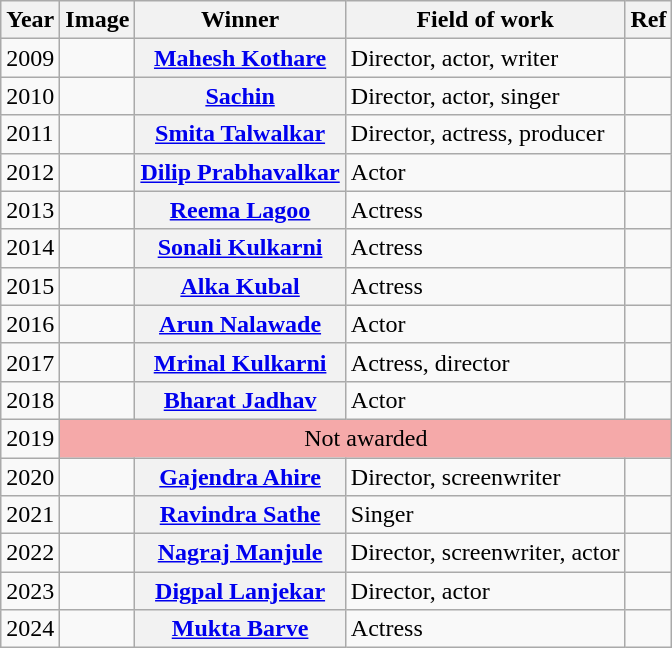<table class="wikitable">
<tr>
<th>Year</th>
<th>Image</th>
<th>Winner</th>
<th>Field of work</th>
<th>Ref</th>
</tr>
<tr>
<td>2009</td>
<td></td>
<th scope="row"><a href='#'>Mahesh Kothare</a></th>
<td>Director, actor, writer</td>
<td></td>
</tr>
<tr>
<td>2010</td>
<td></td>
<th scope="row"><a href='#'>Sachin</a></th>
<td>Director, actor, singer</td>
<td></td>
</tr>
<tr>
<td>2011</td>
<td></td>
<th scope="row"><a href='#'>Smita Talwalkar</a></th>
<td>Director, actress, producer</td>
<td></td>
</tr>
<tr>
<td>2012</td>
<td></td>
<th scope="row"><a href='#'>Dilip Prabhavalkar</a></th>
<td>Actor</td>
<td></td>
</tr>
<tr>
<td>2013</td>
<td></td>
<th scope="row"><a href='#'>Reema Lagoo</a></th>
<td>Actress</td>
<td></td>
</tr>
<tr>
<td>2014</td>
<td></td>
<th scope="row"><a href='#'>Sonali Kulkarni</a></th>
<td>Actress</td>
<td></td>
</tr>
<tr>
<td>2015</td>
<td></td>
<th scope="row"><a href='#'>Alka Kubal</a></th>
<td>Actress</td>
<td></td>
</tr>
<tr>
<td>2016</td>
<td></td>
<th scope="row"><a href='#'>Arun Nalawade</a></th>
<td>Actor</td>
<td></td>
</tr>
<tr>
<td>2017</td>
<td></td>
<th scope="row"><a href='#'>Mrinal Kulkarni</a></th>
<td>Actress, director</td>
<td></td>
</tr>
<tr>
<td>2018</td>
<td></td>
<th scope="row"><a href='#'>Bharat Jadhav</a></th>
<td>Actor</td>
<td></td>
</tr>
<tr>
<td>2019</td>
<td colspan="4" bgcolor="#F5A9A9" align="center">Not awarded</td>
</tr>
<tr>
<td>2020</td>
<td></td>
<th scope="row"><a href='#'>Gajendra Ahire</a></th>
<td>Director, screenwriter</td>
<td></td>
</tr>
<tr>
<td>2021</td>
<td></td>
<th scope="row"><a href='#'>Ravindra Sathe</a></th>
<td>Singer</td>
<td></td>
</tr>
<tr>
<td>2022</td>
<td><br></td>
<th scope="row"><a href='#'>Nagraj Manjule</a></th>
<td>Director, screenwriter, actor</td>
<td></td>
</tr>
<tr>
<td>2023</td>
<td></td>
<th><a href='#'>Digpal Lanjekar</a></th>
<td>Director, actor</td>
<td></td>
</tr>
<tr>
<td>2024</td>
<td></td>
<th scope="row"><a href='#'>Mukta Barve</a></th>
<td>Actress</td>
<td></td>
</tr>
</table>
